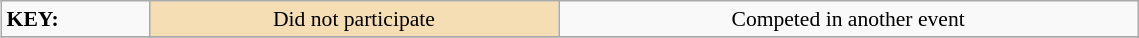<table class="wikitable" style="margin:0.5em; font-size:90%;position:relative;" width=60%>
<tr>
<td><strong>KEY:</strong></td>
<td bgcolor="wheat" align=center>Did not participate</td>
<td align=center>Competed in another event</td>
</tr>
<tr>
</tr>
</table>
